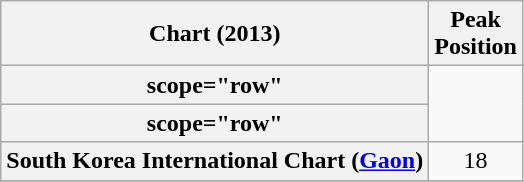<table class="wikitable sortable plainrowheaders" style="text-align:center">
<tr>
<th scope="col">Chart (2013)</th>
<th scope="col">Peak<br>Position</th>
</tr>
<tr>
<th>scope="row"</th>
</tr>
<tr>
<th>scope="row"</th>
</tr>
<tr>
<th scope="row">South Korea International Chart (<a href='#'>Gaon</a>)</th>
<td>18</td>
</tr>
<tr>
</tr>
</table>
